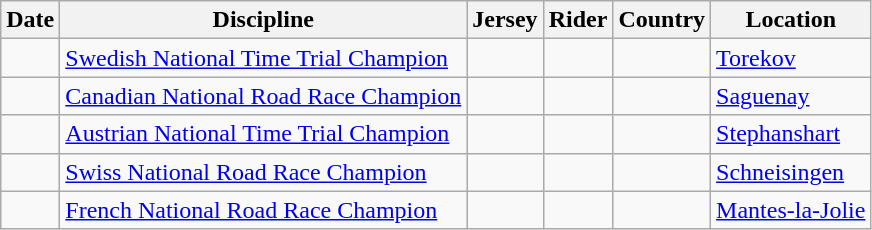<table class="wikitable">
<tr>
<th>Date</th>
<th>Discipline</th>
<th>Jersey</th>
<th>Rider</th>
<th>Country</th>
<th>Location</th>
</tr>
<tr>
<td></td>
<td><a href='#'>Swedish National Time Trial Champion</a></td>
<td></td>
<td></td>
<td></td>
<td><a href='#'>Torekov</a></td>
</tr>
<tr>
<td></td>
<td><a href='#'>Canadian National Road Race Champion</a></td>
<td></td>
<td></td>
<td></td>
<td><a href='#'>Saguenay</a></td>
</tr>
<tr>
<td></td>
<td><a href='#'>Austrian National Time Trial Champion</a></td>
<td></td>
<td></td>
<td></td>
<td><a href='#'>Stephanshart</a></td>
</tr>
<tr>
<td></td>
<td><a href='#'>Swiss National Road Race Champion</a></td>
<td></td>
<td></td>
<td></td>
<td><a href='#'>Schneisingen</a></td>
</tr>
<tr>
<td></td>
<td><a href='#'>French National Road Race Champion</a></td>
<td></td>
<td></td>
<td></td>
<td><a href='#'>Mantes-la-Jolie</a></td>
</tr>
</table>
